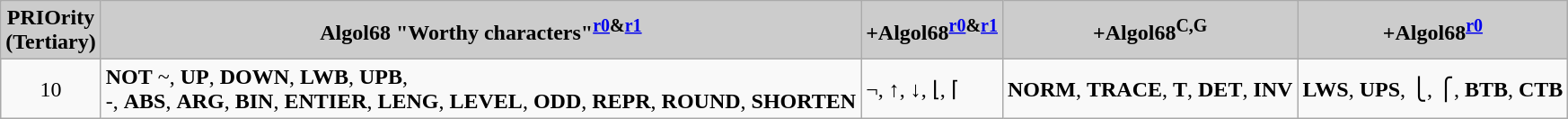<table class="wikitable">
<tr>
<th style="background:#ccc;"><strong>PRIO</strong>rity<br>(Tertiary)</th>
<th style="background:#ccc;">Algol68 "Worthy characters"<sup><a href='#'>r0</a>&<a href='#'>r1</a></sup></th>
<th style="background:#ccc;">+Algol68<sup><a href='#'>r0</a>&<a href='#'>r1</a></sup></th>
<th style="background:#ccc;">+Algol68<sup>C,G</sup></th>
<th style="background:#ccc;">+Algol68<sup><a href='#'>r0</a></sup></th>
</tr>
<tr>
<td ALIGN=CENTER>10</td>
<td><strong>NOT</strong> ~, <strong>UP</strong>, <strong>DOWN</strong>, <strong>LWB</strong>, <strong>UPB</strong>,<br>-, <strong>ABS</strong>, <strong>ARG</strong>, <strong>BIN</strong>, <strong>ENTIER</strong>, <strong>LENG</strong>, <strong>LEVEL</strong>, <strong>ODD</strong>, <strong>REPR</strong>, <strong>ROUND</strong>, <strong>SHORTEN</strong></td>
<td>¬, ↑, ↓, ⌊, ⌈</td>
<td><strong>NORM</strong>, <strong>TRACE</strong>, <strong>T</strong>, <strong>DET</strong>, <strong>INV</strong></td>
<td><strong>LWS</strong>, <strong>UPS</strong>, ⎩, ⎧, <strong>BTB</strong>, <strong>CTB</strong></td>
</tr>
</table>
